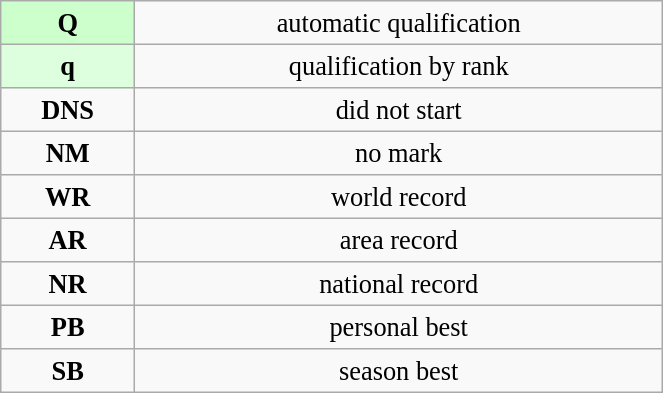<table class="wikitable" style=" text-align:center; font-size:110%;" width="35%">
<tr>
<td bgcolor="ccffcc"><strong>Q</strong></td>
<td>automatic qualification</td>
</tr>
<tr>
<td bgcolor="ddffdd"><strong>q</strong></td>
<td>qualification by rank</td>
</tr>
<tr>
<td><strong>DNS</strong></td>
<td>did not start</td>
</tr>
<tr>
<td><strong>NM</strong></td>
<td>no mark</td>
</tr>
<tr>
<td><strong>WR</strong></td>
<td>world record</td>
</tr>
<tr>
<td><strong>AR</strong></td>
<td>area record</td>
</tr>
<tr>
<td><strong>NR</strong></td>
<td>national record</td>
</tr>
<tr>
<td><strong>PB</strong></td>
<td>personal best</td>
</tr>
<tr>
<td><strong>SB</strong></td>
<td>season best</td>
</tr>
</table>
